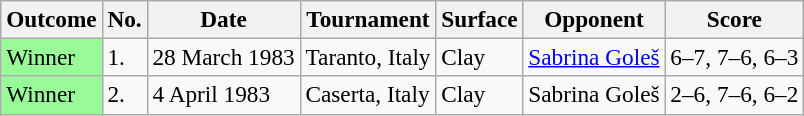<table class="sortable wikitable" style=font-size:97%>
<tr>
<th>Outcome</th>
<th>No.</th>
<th>Date</th>
<th>Tournament</th>
<th>Surface</th>
<th>Opponent</th>
<th>Score</th>
</tr>
<tr>
<td bgcolor="98FB98">Winner</td>
<td>1.</td>
<td>28 March 1983</td>
<td>Taranto, Italy</td>
<td>Clay</td>
<td> <a href='#'>Sabrina Goleš</a></td>
<td>6–7, 7–6, 6–3</td>
</tr>
<tr>
<td bgcolor="98FB98">Winner</td>
<td>2.</td>
<td>4 April 1983</td>
<td>Caserta, Italy</td>
<td>Clay</td>
<td> Sabrina Goleš</td>
<td>2–6, 7–6, 6–2</td>
</tr>
</table>
